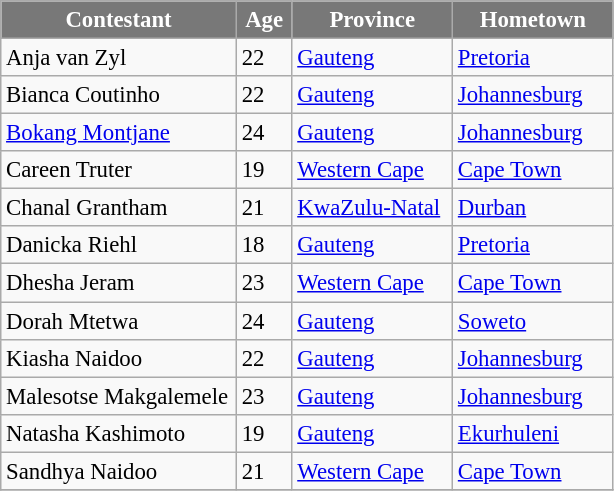<table class="wikitable sortable" style="font-size: 95%;">
<tr>
<th width="150" style="background-color:#787878;color:#FFFFFF;">Contestant</th>
<th width="30" style="background-color:#787878;color:#FFFFFF;">Age</th>
<th width="100" style="background-color:#787878;color:#FFFFFF;">Province</th>
<th width="100" style="background-color:#787878;color:#FFFFFF;">Hometown</th>
</tr>
<tr>
<td>Anja van Zyl</td>
<td>22</td>
<td><a href='#'>Gauteng</a></td>
<td><a href='#'>Pretoria</a></td>
</tr>
<tr>
<td>Bianca Coutinho</td>
<td>22</td>
<td><a href='#'>Gauteng</a></td>
<td><a href='#'>Johannesburg</a></td>
</tr>
<tr>
<td><a href='#'>Bokang Montjane</a></td>
<td>24</td>
<td><a href='#'>Gauteng</a></td>
<td><a href='#'>Johannesburg</a></td>
</tr>
<tr>
<td>Careen Truter</td>
<td>19</td>
<td><a href='#'>Western Cape</a></td>
<td><a href='#'>Cape Town</a></td>
</tr>
<tr>
<td>Chanal Grantham</td>
<td>21</td>
<td><a href='#'>KwaZulu-Natal</a></td>
<td><a href='#'>Durban</a></td>
</tr>
<tr>
<td>Danicka Riehl</td>
<td>18</td>
<td><a href='#'>Gauteng</a></td>
<td><a href='#'>Pretoria</a></td>
</tr>
<tr>
<td>Dhesha Jeram</td>
<td>23</td>
<td><a href='#'>Western Cape</a></td>
<td><a href='#'>Cape Town</a></td>
</tr>
<tr>
<td>Dorah Mtetwa</td>
<td>24</td>
<td><a href='#'>Gauteng</a></td>
<td><a href='#'>Soweto</a></td>
</tr>
<tr>
<td>Kiasha Naidoo</td>
<td>22</td>
<td><a href='#'>Gauteng</a></td>
<td><a href='#'>Johannesburg</a></td>
</tr>
<tr>
<td>Malesotse Makgalemele</td>
<td>23</td>
<td><a href='#'>Gauteng</a></td>
<td><a href='#'>Johannesburg</a></td>
</tr>
<tr>
<td>Natasha Kashimoto</td>
<td>19</td>
<td><a href='#'>Gauteng</a></td>
<td><a href='#'>Ekurhuleni</a></td>
</tr>
<tr>
<td>Sandhya Naidoo</td>
<td>21</td>
<td><a href='#'>Western Cape</a></td>
<td><a href='#'>Cape Town</a></td>
</tr>
<tr>
</tr>
</table>
